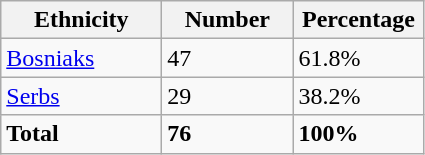<table class="wikitable">
<tr>
<th width="100px">Ethnicity</th>
<th width="80px">Number</th>
<th width="80px">Percentage</th>
</tr>
<tr>
<td><a href='#'>Bosniaks</a></td>
<td>47</td>
<td>61.8%</td>
</tr>
<tr>
<td><a href='#'>Serbs</a></td>
<td>29</td>
<td>38.2%</td>
</tr>
<tr>
<td><strong>Total</strong></td>
<td><strong>76</strong></td>
<td><strong>100%</strong></td>
</tr>
</table>
